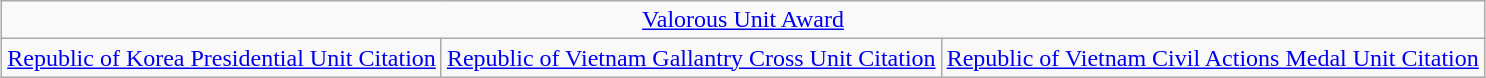<table class="wikitable" style="margin:1em auto; text-align:center;">
<tr>
<td colspan="3"><a href='#'>Valorous Unit Award</a></td>
</tr>
<tr>
<td><a href='#'>Republic of Korea Presidential Unit Citation</a></td>
<td><a href='#'>Republic of Vietnam Gallantry Cross Unit Citation</a></td>
<td><a href='#'>Republic of Vietnam Civil Actions Medal Unit Citation</a></td>
</tr>
</table>
